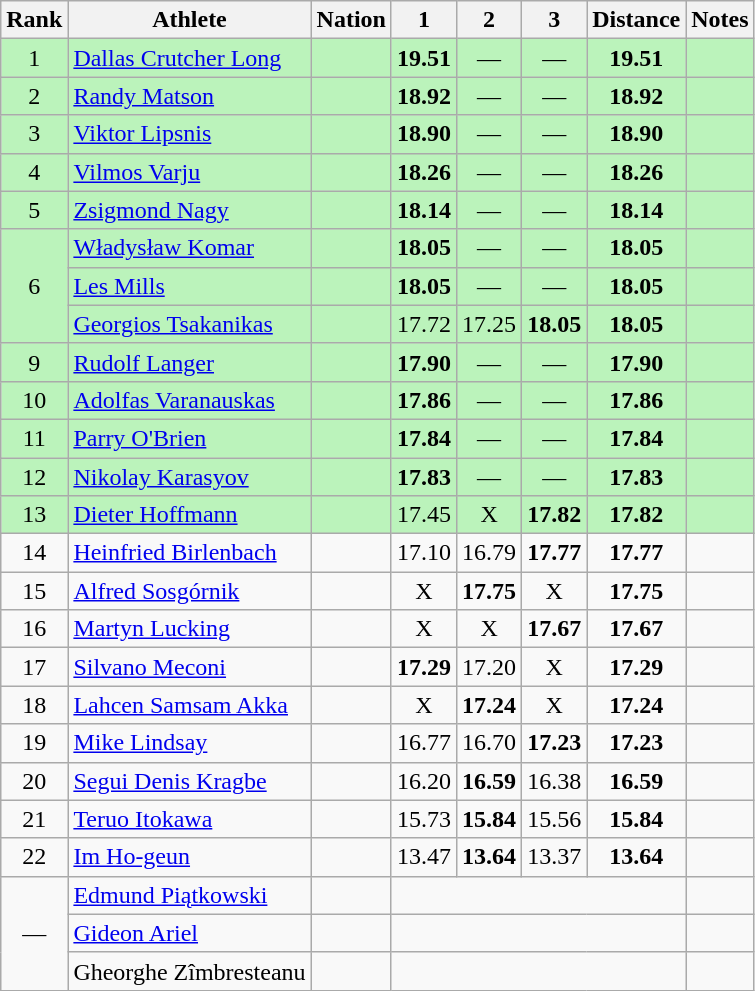<table class="wikitable sortable" style="text-align:center">
<tr>
<th>Rank</th>
<th>Athlete</th>
<th>Nation</th>
<th>1</th>
<th>2</th>
<th>3</th>
<th>Distance</th>
<th>Notes</th>
</tr>
<tr bgcolor=bbf3bb>
<td>1</td>
<td align=left><a href='#'>Dallas Crutcher Long</a></td>
<td align=left></td>
<td><strong>19.51</strong></td>
<td data-sort-value=1.00>—</td>
<td data-sort-value=1.00>—</td>
<td><strong>19.51</strong></td>
<td></td>
</tr>
<tr bgcolor=bbf3bb>
<td>2</td>
<td align=left><a href='#'>Randy Matson</a></td>
<td align=left></td>
<td><strong>18.92</strong></td>
<td data-sort-value=1.00>—</td>
<td data-sort-value=1.00>—</td>
<td><strong>18.92</strong></td>
<td></td>
</tr>
<tr bgcolor=bbf3bb>
<td>3</td>
<td align=left><a href='#'>Viktor Lipsnis</a></td>
<td align=left></td>
<td><strong>18.90</strong></td>
<td data-sort-value=1.00>—</td>
<td data-sort-value=1.00>—</td>
<td><strong>18.90</strong></td>
<td></td>
</tr>
<tr bgcolor=bbf3bb>
<td>4</td>
<td align=left><a href='#'>Vilmos Varju</a></td>
<td align=left></td>
<td><strong>18.26</strong></td>
<td data-sort-value=1.00>—</td>
<td data-sort-value=1.00>—</td>
<td><strong>18.26</strong></td>
<td></td>
</tr>
<tr bgcolor=bbf3bb>
<td>5</td>
<td align=left><a href='#'>Zsigmond Nagy</a></td>
<td align=left></td>
<td><strong>18.14</strong></td>
<td data-sort-value=1.00>—</td>
<td data-sort-value=1.00>—</td>
<td><strong>18.14</strong></td>
<td></td>
</tr>
<tr bgcolor=bbf3bb>
<td rowspan=3>6</td>
<td align=left><a href='#'>Władysław Komar</a></td>
<td align=left></td>
<td><strong>18.05</strong></td>
<td data-sort-value=1.00>—</td>
<td data-sort-value=1.00>—</td>
<td><strong>18.05</strong></td>
<td></td>
</tr>
<tr bgcolor=bbf3bb>
<td align=left><a href='#'>Les Mills</a></td>
<td align=left></td>
<td><strong>18.05</strong></td>
<td data-sort-value=1.00>—</td>
<td data-sort-value=1.00>—</td>
<td><strong>18.05</strong></td>
<td></td>
</tr>
<tr bgcolor=bbf3bb>
<td align=left><a href='#'>Georgios Tsakanikas</a></td>
<td align=left></td>
<td>17.72</td>
<td>17.25</td>
<td><strong>18.05</strong></td>
<td><strong>18.05</strong></td>
<td></td>
</tr>
<tr bgcolor=bbf3bb>
<td>9</td>
<td align=left><a href='#'>Rudolf Langer</a></td>
<td align=left></td>
<td><strong>17.90</strong></td>
<td data-sort-value=1.00>—</td>
<td data-sort-value=1.00>—</td>
<td><strong>17.90</strong></td>
<td></td>
</tr>
<tr bgcolor=bbf3bb>
<td>10</td>
<td align=left><a href='#'>Adolfas Varanauskas</a></td>
<td align=left></td>
<td><strong>17.86</strong></td>
<td data-sort-value=1.00>—</td>
<td data-sort-value=1.00>—</td>
<td><strong>17.86</strong></td>
<td></td>
</tr>
<tr bgcolor=bbf3bb>
<td>11</td>
<td align=left><a href='#'>Parry O'Brien</a></td>
<td align=left></td>
<td><strong>17.84</strong></td>
<td data-sort-value=1.00>—</td>
<td data-sort-value=1.00>—</td>
<td><strong>17.84</strong></td>
<td></td>
</tr>
<tr bgcolor=bbf3bb>
<td>12</td>
<td align=left><a href='#'>Nikolay Karasyov</a></td>
<td align=left></td>
<td><strong>17.83</strong></td>
<td data-sort-value=1.00>—</td>
<td data-sort-value=1.00>—</td>
<td><strong>17.83</strong></td>
<td></td>
</tr>
<tr bgcolor=bbf3bb>
<td>13</td>
<td align=left><a href='#'>Dieter Hoffmann</a></td>
<td align=left></td>
<td>17.45</td>
<td data-sort-value=1.00>X</td>
<td><strong>17.82</strong></td>
<td><strong>17.82</strong></td>
<td></td>
</tr>
<tr>
<td>14</td>
<td align=left><a href='#'>Heinfried Birlenbach</a></td>
<td align=left></td>
<td>17.10</td>
<td>16.79</td>
<td><strong>17.77</strong></td>
<td><strong>17.77</strong></td>
<td></td>
</tr>
<tr>
<td>15</td>
<td align=left><a href='#'>Alfred Sosgórnik</a></td>
<td align=left></td>
<td data-sort-value=1.00>X</td>
<td><strong>17.75</strong></td>
<td data-sort-value=1.00>X</td>
<td><strong>17.75</strong></td>
<td></td>
</tr>
<tr>
<td>16</td>
<td align=left><a href='#'>Martyn Lucking</a></td>
<td align=left></td>
<td data-sort-value=1.00>X</td>
<td data-sort-value=1.00>X</td>
<td><strong>17.67</strong></td>
<td><strong>17.67</strong></td>
<td></td>
</tr>
<tr>
<td>17</td>
<td align=left><a href='#'>Silvano Meconi</a></td>
<td align=left></td>
<td><strong>17.29</strong></td>
<td>17.20</td>
<td data-sort-value=1.00>X</td>
<td><strong>17.29</strong></td>
<td></td>
</tr>
<tr>
<td>18</td>
<td align=left><a href='#'>Lahcen Samsam Akka</a></td>
<td align=left></td>
<td data-sort-value=1.00>X</td>
<td><strong>17.24</strong></td>
<td data-sort-value=1.00>X</td>
<td><strong>17.24</strong></td>
<td></td>
</tr>
<tr>
<td>19</td>
<td align=left><a href='#'>Mike Lindsay</a></td>
<td align=left></td>
<td>16.77</td>
<td>16.70</td>
<td><strong>17.23</strong></td>
<td><strong>17.23</strong></td>
<td></td>
</tr>
<tr>
<td>20</td>
<td align=left><a href='#'>Segui Denis Kragbe</a></td>
<td align=left></td>
<td>16.20</td>
<td><strong>16.59</strong></td>
<td>16.38</td>
<td><strong>16.59</strong></td>
<td></td>
</tr>
<tr>
<td>21</td>
<td align=left><a href='#'>Teruo Itokawa</a></td>
<td align=left></td>
<td>15.73</td>
<td><strong>15.84</strong></td>
<td>15.56</td>
<td><strong>15.84</strong></td>
<td></td>
</tr>
<tr>
<td>22</td>
<td align=left><a href='#'>Im Ho-geun</a></td>
<td align=left></td>
<td>13.47</td>
<td><strong>13.64</strong></td>
<td>13.37</td>
<td><strong>13.64</strong></td>
<td></td>
</tr>
<tr>
<td rowspan=3 data-sort-value=23>—</td>
<td align=left><a href='#'>Edmund Piątkowski</a></td>
<td align=left></td>
<td colspan=4 data-sort-value=0.00></td>
<td></td>
</tr>
<tr>
<td align=left><a href='#'>Gideon Ariel</a></td>
<td align=left></td>
<td colspan=4 data-sort-value=0.00></td>
<td></td>
</tr>
<tr>
<td align=left>Gheorghe Zîmbresteanu</td>
<td align=left></td>
<td colspan=4 data-sort-value=0.00></td>
<td></td>
</tr>
</table>
